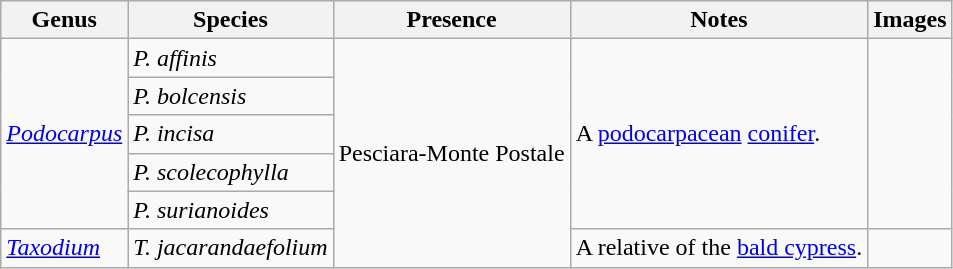<table class="wikitable" align="center">
<tr>
<th>Genus</th>
<th>Species</th>
<th>Presence</th>
<th>Notes</th>
<th>Images</th>
</tr>
<tr>
<td rowspan="5"><em><a href='#'>Podocarpus</a></em></td>
<td><em>P. affinis</em></td>
<td rowspan="6">Pesciara-Monte Postale</td>
<td rowspan="5">A <a href='#'>podocarpacean</a> <a href='#'>conifer</a>.</td>
<td rowspan="5"></td>
</tr>
<tr>
<td><em>P. bolcensis</em></td>
</tr>
<tr>
<td><em>P. incisa</em></td>
</tr>
<tr>
<td><em>P. scolecophylla</em></td>
</tr>
<tr>
<td><em>P. surianoides</em></td>
</tr>
<tr>
<td><em><a href='#'>Taxodium</a></em></td>
<td><em>T. jacarandaefolium</em></td>
<td>A relative of the <a href='#'>bald cypress</a>.</td>
<td></td>
</tr>
</table>
